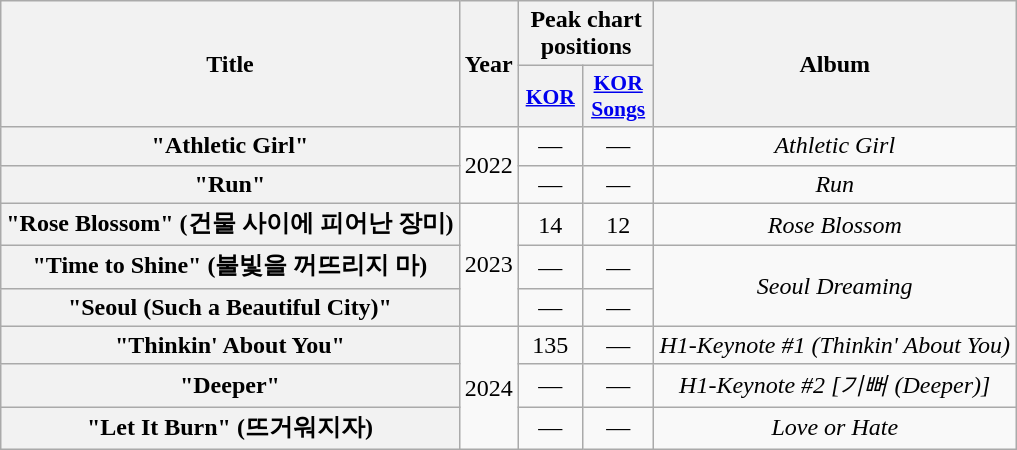<table class="wikitable plainrowheaders" style="text-align:center">
<tr>
<th scope="col" rowspan="2">Title</th>
<th scope="col" rowspan="2">Year</th>
<th colspan="2" scope="col">Peak chart positions</th>
<th scope="col" rowspan="2">Album</th>
</tr>
<tr>
<th scope="col" style="font-size:90%; width:2.5em"><a href='#'>KOR</a><br></th>
<th scope="col" style="font-size:90%; width:2.85em"><a href='#'>KOR<br>Songs</a><br></th>
</tr>
<tr>
<th scope="row">"Athletic Girl"</th>
<td rowspan="2">2022</td>
<td>—</td>
<td>—</td>
<td><em>Athletic Girl</em></td>
</tr>
<tr>
<th scope="row">"Run"</th>
<td>—</td>
<td>—</td>
<td><em>Run</em></td>
</tr>
<tr>
<th scope="row">"Rose Blossom" (건물 사이에 피어난 장미)</th>
<td rowspan="3">2023</td>
<td>14</td>
<td>12</td>
<td><em>Rose Blossom</em></td>
</tr>
<tr>
<th scope="row">"Time to Shine" (불빛을 꺼뜨리지 마)</th>
<td>—</td>
<td>—</td>
<td rowspan="2"><em>Seoul Dreaming</em></td>
</tr>
<tr>
<th scope="row">"Seoul (Such a Beautiful City)"</th>
<td>—</td>
<td>—</td>
</tr>
<tr>
<th scope="row">"Thinkin' About You"</th>
<td rowspan="3">2024</td>
<td>135</td>
<td>—</td>
<td><em>H1-Keynote #1 (Thinkin' About You)</em></td>
</tr>
<tr>
<th scope="row">"Deeper"</th>
<td>—</td>
<td>—</td>
<td><em>H1-Keynote #2 [기뻐 (Deeper)]</em></td>
</tr>
<tr>
<th scope="row">"Let It Burn" (뜨거워지자)</th>
<td>—</td>
<td>—</td>
<td><em>Love or Hate</em></td>
</tr>
</table>
